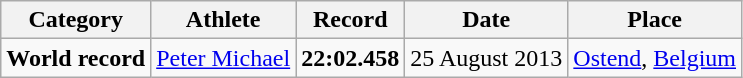<table class="wikitable" style="text-align:center">
<tr>
<th>Category</th>
<th>Athlete</th>
<th>Record</th>
<th>Date</th>
<th>Place</th>
</tr>
<tr>
<td><strong>World record </strong></td>
<td align="left"> <a href='#'>Peter Michael</a></td>
<td><strong>22:02.458</strong></td>
<td>25 August 2013</td>
<td><a href='#'>Ostend</a>, <a href='#'>Belgium</a></td>
</tr>
</table>
